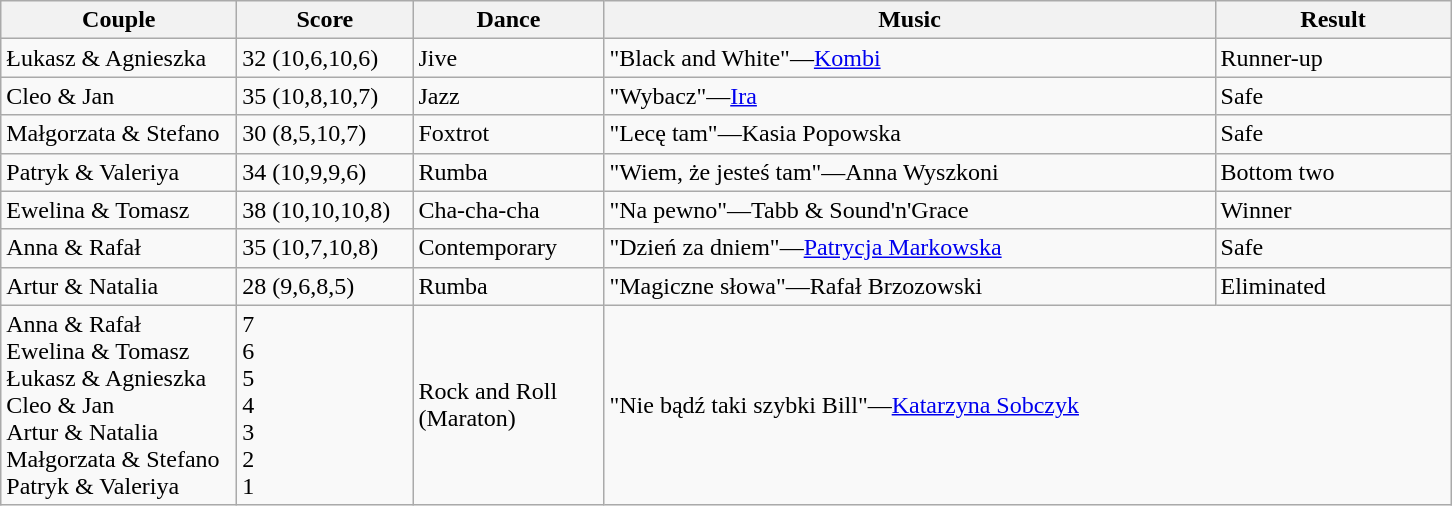<table class="wikitable">
<tr>
<th style="width:150px;">Couple</th>
<th style="width:110px;">Score</th>
<th style="width:120px;">Dance</th>
<th style="width:400px;">Music</th>
<th style="width:150px;">Result</th>
</tr>
<tr>
<td>Łukasz & Agnieszka</td>
<td>32 (10,6,10,6)</td>
<td>Jive</td>
<td>"Black and White"—<a href='#'>Kombi</a></td>
<td>Runner-up</td>
</tr>
<tr>
<td>Cleo & Jan</td>
<td>35 (10,8,10,7)</td>
<td>Jazz</td>
<td>"Wybacz"—<a href='#'>Ira</a></td>
<td>Safe</td>
</tr>
<tr>
<td>Małgorzata & Stefano</td>
<td>30 (8,5,10,7)</td>
<td>Foxtrot</td>
<td>"Lecę tam"—Kasia Popowska</td>
<td>Safe</td>
</tr>
<tr>
<td>Patryk & Valeriya</td>
<td>34 (10,9,9,6)</td>
<td>Rumba</td>
<td>"Wiem, że jesteś tam"—Anna Wyszkoni</td>
<td>Bottom two</td>
</tr>
<tr>
<td>Ewelina & Tomasz</td>
<td>38 (10,10,10,8)</td>
<td>Cha-cha-cha</td>
<td>"Na pewno"—Tabb & Sound'n'Grace</td>
<td>Winner</td>
</tr>
<tr>
<td>Anna & Rafał</td>
<td>35 (10,7,10,8)</td>
<td>Contemporary</td>
<td>"Dzień za dniem"—<a href='#'>Patrycja Markowska</a></td>
<td>Safe</td>
</tr>
<tr>
<td>Artur & Natalia</td>
<td>28 (9,6,8,5)</td>
<td>Rumba</td>
<td>"Magiczne słowa"—Rafał Brzozowski</td>
<td>Eliminated</td>
</tr>
<tr>
<td>Anna & Rafał<br>Ewelina & Tomasz<br>Łukasz & Agnieszka<br>Cleo & Jan<br>Artur & Natalia<br>Małgorzata & Stefano<br>Patryk & Valeriya</td>
<td>7<br>6<br>5<br>4<br>3<br>2<br>1</td>
<td>Rock and Roll<br>(Maraton)</td>
<td colspan="2">"Nie bądź taki szybki Bill"—<a href='#'>Katarzyna Sobczyk</a></td>
</tr>
</table>
